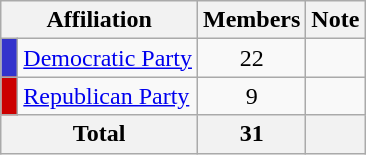<table class="wikitable">
<tr>
<th colspan="2" align="center" valign="bottom">Affiliation</th>
<th valign="bottom">Members</th>
<th valign="bottom">Note</th>
</tr>
<tr>
<td bgcolor="#3333CC"> </td>
<td><a href='#'>Democratic Party</a></td>
<td align="center">22</td>
<td></td>
</tr>
<tr>
<td bgcolor="#CC0000"> </td>
<td><a href='#'>Republican Party</a></td>
<td align="center">9</td>
<td></td>
</tr>
<tr>
<th colspan="2" align="center"><strong>Total</strong></th>
<th align="center"><strong>31</strong></th>
<th></th>
</tr>
</table>
